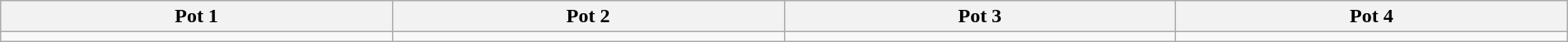<table class="wikitable" style="width:100%;">
<tr>
<th width=25%>Pot 1</th>
<th width=25%>Pot 2</th>
<th width=25%>Pot 3</th>
<th width=25%>Pot 4</th>
</tr>
<tr>
<td valign=top></td>
<td valign=top></td>
<td valign=top></td>
<td valign=top></td>
</tr>
</table>
